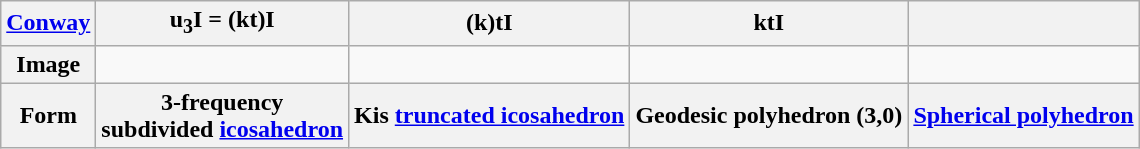<table class=wikitable>
<tr>
<th><a href='#'>Conway</a></th>
<th>u<sub>3</sub>I = (kt)I</th>
<th>(k)tI</th>
<th>ktI</th>
<th></th>
</tr>
<tr align=center>
<th>Image</th>
<td></td>
<td></td>
<td></td>
<td></td>
</tr>
<tr>
<th>Form</th>
<th>3-frequency<br>subdivided <a href='#'>icosahedron</a></th>
<th>Kis <a href='#'>truncated icosahedron</a></th>
<th>Geodesic polyhedron (3,0)</th>
<th><a href='#'>Spherical polyhedron</a></th>
</tr>
</table>
